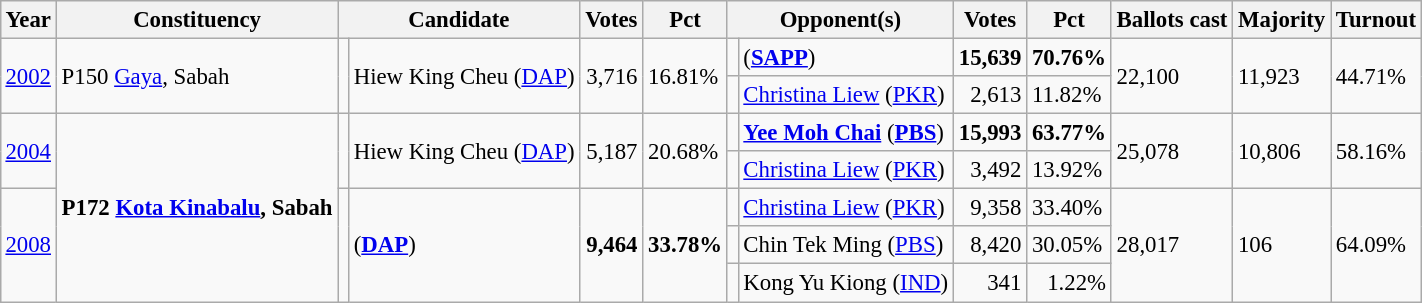<table class="wikitable" style="margin:0.5em ; font-size:95%">
<tr>
<th>Year</th>
<th>Constituency</th>
<th colspan=2>Candidate</th>
<th>Votes</th>
<th>Pct</th>
<th colspan=2>Opponent(s)</th>
<th>Votes</th>
<th>Pct</th>
<th>Ballots cast</th>
<th>Majority</th>
<th>Turnout</th>
</tr>
<tr>
<td rowspan=2><a href='#'>2002</a></td>
<td rowspan=2>P150 <a href='#'>Gaya</a>, Sabah</td>
<td rowspan=2 ></td>
<td rowspan=2>Hiew King Cheu (<a href='#'>DAP</a>)</td>
<td rowspan=2 align="right">3,716</td>
<td rowspan=2>16.81%</td>
<td></td>
<td> (<a href='#'><strong>SAPP</strong></a>)</td>
<td align="right"><strong>15,639</strong></td>
<td><strong>70.76%</strong></td>
<td rowspan="2">22,100</td>
<td rowspan="2">11,923</td>
<td rowspan="2">44.71%</td>
</tr>
<tr>
<td></td>
<td><a href='#'>Christina Liew</a> (<a href='#'>PKR</a>)</td>
<td align="right">2,613</td>
<td>11.82%</td>
</tr>
<tr>
<td rowspan="2"><a href='#'>2004</a></td>
<td rowspan="5"><strong>P172 <a href='#'>Kota Kinabalu</a>, Sabah</strong></td>
<td rowspan="2" ></td>
<td rowspan="2">Hiew King Cheu (<a href='#'>DAP</a>)</td>
<td rowspan="2" align="right">5,187</td>
<td rowspan="2">20.68%</td>
<td></td>
<td><strong><a href='#'>Yee Moh Chai</a></strong> (<a href='#'><strong>PBS</strong></a>)</td>
<td align="right"><strong>15,993</strong></td>
<td><strong>63.77%</strong></td>
<td rowspan="2">25,078</td>
<td rowspan="2">10,806</td>
<td rowspan="2">58.16%</td>
</tr>
<tr>
<td></td>
<td><a href='#'>Christina Liew</a> (<a href='#'>PKR</a>)</td>
<td align=right>3,492</td>
<td>13.92%</td>
</tr>
<tr>
<td rowspan="3"><a href='#'>2008</a></td>
<td rowspan="3" ></td>
<td rowspan="3"> (<a href='#'><strong>DAP</strong></a>)</td>
<td rowspan="3" align="right"><strong>9,464</strong></td>
<td rowspan="3"><strong>33.78%</strong></td>
<td></td>
<td><a href='#'>Christina Liew</a> (<a href='#'>PKR</a>)</td>
<td align="right">9,358</td>
<td>33.40%</td>
<td rowspan="3">28,017</td>
<td rowspan="3">106</td>
<td rowspan="3">64.09%</td>
</tr>
<tr>
<td></td>
<td>Chin Tek Ming (<a href='#'>PBS</a>)</td>
<td align=right>8,420</td>
<td>30.05%</td>
</tr>
<tr>
<td></td>
<td>Kong Yu Kiong (<a href='#'>IND</a>)</td>
<td align=right>341</td>
<td align=right>1.22%</td>
</tr>
</table>
